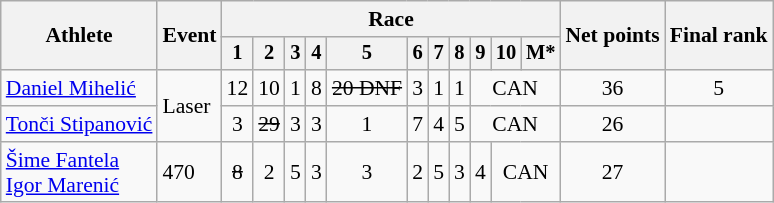<table class="wikitable" style="font-size:90%">
<tr>
<th rowspan="2">Athlete</th>
<th rowspan="2">Event</th>
<th colspan=11>Race</th>
<th rowspan=2>Net points</th>
<th rowspan=2>Final rank</th>
</tr>
<tr style="font-size:95%">
<th>1</th>
<th>2</th>
<th>3</th>
<th>4</th>
<th>5</th>
<th>6</th>
<th>7</th>
<th>8</th>
<th>9</th>
<th>10</th>
<th>M*</th>
</tr>
<tr align=center>
<td align=left><a href='#'>Daniel Mihelić</a></td>
<td align=left rowspan=2>Laser</td>
<td>12</td>
<td>10</td>
<td>1</td>
<td>8</td>
<td><s>20 DNF</s></td>
<td>3</td>
<td>1</td>
<td>1</td>
<td colspan=3>CAN</td>
<td>36</td>
<td>5</td>
</tr>
<tr align=center>
<td align=left><a href='#'>Tonči Stipanović</a></td>
<td>3</td>
<td><s>29</s></td>
<td>3</td>
<td>3</td>
<td>1</td>
<td>7</td>
<td>4</td>
<td>5</td>
<td colspan=3>CAN</td>
<td>26</td>
<td></td>
</tr>
<tr align=center>
<td align=left><a href='#'>Šime Fantela</a><br><a href='#'>Igor Marenić</a></td>
<td align=left>470</td>
<td><s>8</s></td>
<td>2</td>
<td>5</td>
<td>3</td>
<td>3</td>
<td>2</td>
<td>5</td>
<td>3</td>
<td>4</td>
<td colspan=2>CAN</td>
<td>27</td>
<td></td>
</tr>
</table>
